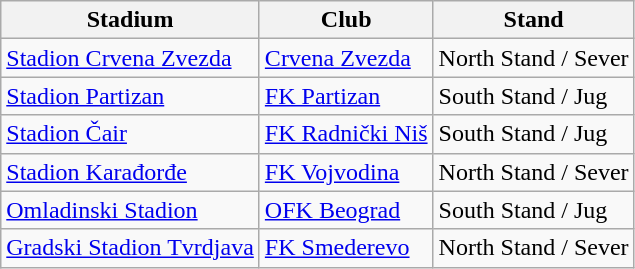<table class="wikitable">
<tr>
<th>Stadium</th>
<th>Club</th>
<th>Stand</th>
</tr>
<tr>
<td style="text-align:left;"><a href='#'>Stadion Crvena Zvezda</a></td>
<td><a href='#'>Crvena Zvezda</a></td>
<td>North Stand / Sever</td>
</tr>
<tr>
<td style="text-align:left;"><a href='#'>Stadion Partizan</a></td>
<td><a href='#'>FK Partizan</a></td>
<td>South Stand / Jug</td>
</tr>
<tr>
<td style="text-align:left;"><a href='#'>Stadion Čair</a></td>
<td><a href='#'>FK Radnički Niš</a></td>
<td>South Stand / Jug</td>
</tr>
<tr>
<td style="text-align:left;"><a href='#'>Stadion Karađorđe</a></td>
<td><a href='#'>FK Vojvodina</a></td>
<td>North Stand / Sever</td>
</tr>
<tr>
<td style="text-align:left;"><a href='#'>Omladinski Stadion</a></td>
<td><a href='#'>OFK Beograd</a></td>
<td>South Stand / Jug</td>
</tr>
<tr>
<td style="text-align:left;"><a href='#'>Gradski Stadion Tvrdjava</a></td>
<td><a href='#'>FK Smederevo</a></td>
<td>North Stand / Sever</td>
</tr>
</table>
